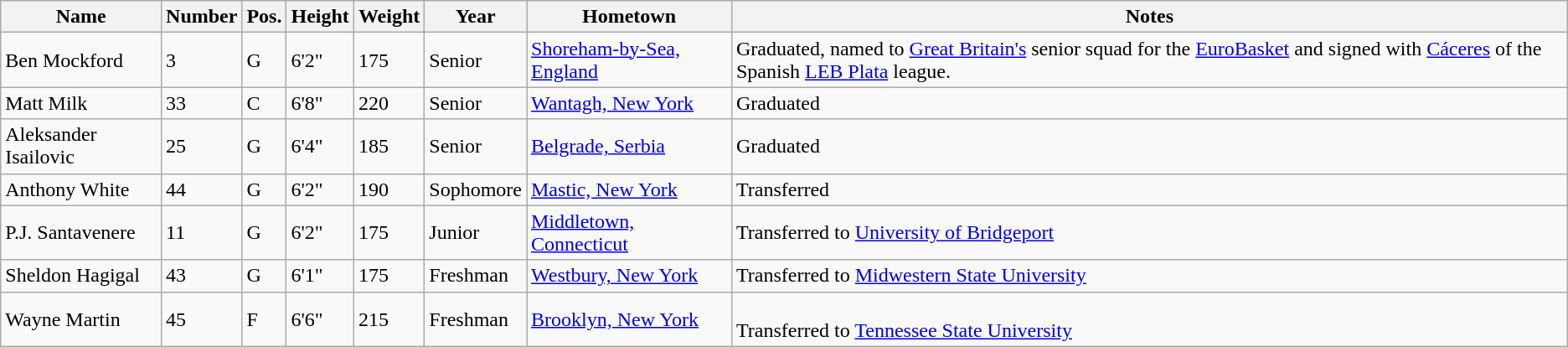<table class="wikitable sortable" border="1">
<tr>
<th>Name</th>
<th>Number</th>
<th>Pos.</th>
<th>Height</th>
<th>Weight</th>
<th>Year</th>
<th>Hometown</th>
<th class="unsortable">Notes</th>
</tr>
<tr>
<td>Ben Mockford</td>
<td>3</td>
<td>G</td>
<td>6'2"</td>
<td>175</td>
<td>Senior</td>
<td><a href='#'>Shoreham-by-Sea, England</a></td>
<td>Graduated, named to <a href='#'>Great Britain's</a> senior squad for the <a href='#'>EuroBasket</a> and signed with <a href='#'>Cáceres</a> of the Spanish <a href='#'>LEB Plata</a> league.</td>
</tr>
<tr>
<td>Matt Milk</td>
<td>33</td>
<td>C</td>
<td>6'8"</td>
<td>220</td>
<td>Senior</td>
<td><a href='#'>Wantagh, New York</a></td>
<td>Graduated</td>
</tr>
<tr>
<td>Aleksander Isailovic</td>
<td>25</td>
<td>G</td>
<td>6'4"</td>
<td>185</td>
<td>Senior</td>
<td><a href='#'>Belgrade, Serbia</a></td>
<td>Graduated</td>
</tr>
<tr>
<td>Anthony White</td>
<td>44</td>
<td>G</td>
<td>6'2"</td>
<td>190</td>
<td>Sophomore</td>
<td><a href='#'>Mastic, New York</a></td>
<td>Transferred</td>
</tr>
<tr>
<td>P.J. Santavenere</td>
<td>11</td>
<td>G</td>
<td>6'2"</td>
<td>175</td>
<td>Junior</td>
<td><a href='#'>Middletown, Connecticut</a></td>
<td>Transferred to <a href='#'>University of Bridgeport</a></td>
</tr>
<tr>
<td>Sheldon Hagigal</td>
<td>43</td>
<td>G</td>
<td>6'1"</td>
<td>175</td>
<td>Freshman</td>
<td><a href='#'>Westbury, New York</a></td>
<td>Transferred to <a href='#'>Midwestern State University</a></td>
</tr>
<tr>
<td>Wayne Martin</td>
<td>45</td>
<td>F</td>
<td>6'6"</td>
<td>215</td>
<td>Freshman</td>
<td><a href='#'>Brooklyn, New York</a></td>
<td><br>Transferred to <a href='#'>Tennessee State University</a></td>
</tr>
</table>
